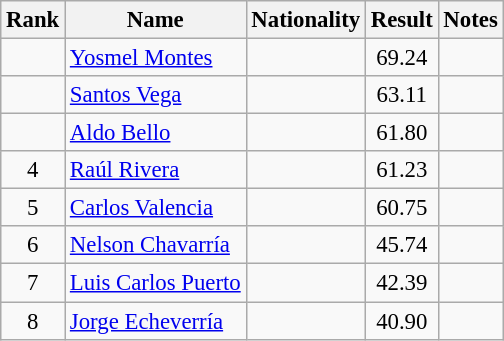<table class="wikitable sortable" style="text-align:center;font-size:95%">
<tr>
<th>Rank</th>
<th>Name</th>
<th>Nationality</th>
<th>Result</th>
<th>Notes</th>
</tr>
<tr>
<td></td>
<td align=left><a href='#'>Yosmel Montes</a></td>
<td align=left></td>
<td>69.24</td>
<td></td>
</tr>
<tr>
<td></td>
<td align=left><a href='#'>Santos Vega</a></td>
<td align=left></td>
<td>63.11</td>
<td></td>
</tr>
<tr>
<td></td>
<td align=left><a href='#'>Aldo Bello</a></td>
<td align=left></td>
<td>61.80</td>
<td></td>
</tr>
<tr>
<td>4</td>
<td align=left><a href='#'>Raúl Rivera</a></td>
<td align=left></td>
<td>61.23</td>
<td></td>
</tr>
<tr>
<td>5</td>
<td align=left><a href='#'>Carlos Valencia</a></td>
<td align=left></td>
<td>60.75</td>
<td></td>
</tr>
<tr>
<td>6</td>
<td align=left><a href='#'>Nelson Chavarría</a></td>
<td align=left></td>
<td>45.74</td>
<td></td>
</tr>
<tr>
<td>7</td>
<td align=left><a href='#'>Luis Carlos Puerto</a></td>
<td align=left></td>
<td>42.39</td>
<td></td>
</tr>
<tr>
<td>8</td>
<td align=left><a href='#'>Jorge Echeverría</a></td>
<td align=left></td>
<td>40.90</td>
<td></td>
</tr>
</table>
